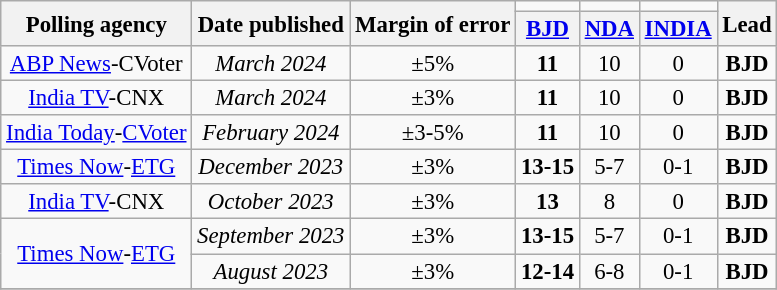<table class="wikitable sortable" style="text-align:center;font-size:95%;line-height:16px">
<tr>
<th rowspan="2">Polling agency</th>
<th rowspan="2">Date published</th>
<th rowspan="2">Margin of error</th>
<td bgcolor=></td>
<td bgcolor=></td>
<td bgcolor=></td>
<th rowspan="2">Lead</th>
</tr>
<tr>
<th><a href='#'>BJD</a></th>
<th><a href='#'>NDA</a></th>
<th><a href='#'>INDIA</a></th>
</tr>
<tr>
<td><a href='#'>ABP News</a>-CVoter</td>
<td><em>March 2024</em></td>
<td>±5%</td>
<td bgcolor=><strong>11</strong></td>
<td>10</td>
<td>0</td>
<td bgcolor=><strong>BJD</strong></td>
</tr>
<tr>
<td><a href='#'>India TV</a>-CNX</td>
<td><em>March 2024</em></td>
<td>±3%</td>
<td bgcolor=><strong>11</strong></td>
<td>10</td>
<td>0</td>
<td bgcolor=><strong>BJD</strong></td>
</tr>
<tr>
<td><a href='#'>India Today</a>-<a href='#'>CVoter</a></td>
<td><em>February 2024</em></td>
<td>±3-5%</td>
<td bgcolor=><strong>11</strong></td>
<td>10</td>
<td>0</td>
<td bgcolor=><strong>BJD</strong></td>
</tr>
<tr>
<td><a href='#'>Times Now</a>-<a href='#'>ETG</a></td>
<td><em>December 2023</em></td>
<td>±3%</td>
<td bgcolor=><strong>13-15</strong></td>
<td>5-7</td>
<td>0-1</td>
<td bgcolor=><strong>BJD</strong></td>
</tr>
<tr>
<td><a href='#'>India TV</a>-CNX</td>
<td><em>October 2023</em></td>
<td>±3%</td>
<td bgcolor=><strong>13</strong></td>
<td>8</td>
<td>0</td>
<td bgcolor=><strong>BJD</strong></td>
</tr>
<tr>
<td rowspan="2"><a href='#'>Times Now</a>-<a href='#'>ETG</a></td>
<td><em>September 2023</em></td>
<td>±3%</td>
<td bgcolor=><strong>13-15</strong></td>
<td>5-7</td>
<td>0-1</td>
<td bgcolor=><strong>BJD</strong></td>
</tr>
<tr>
<td><em>August 2023</em></td>
<td>±3%</td>
<td bgcolor=><strong>12-14</strong></td>
<td>6-8</td>
<td>0-1</td>
<td bgcolor=><strong>BJD</strong></td>
</tr>
<tr>
</tr>
</table>
